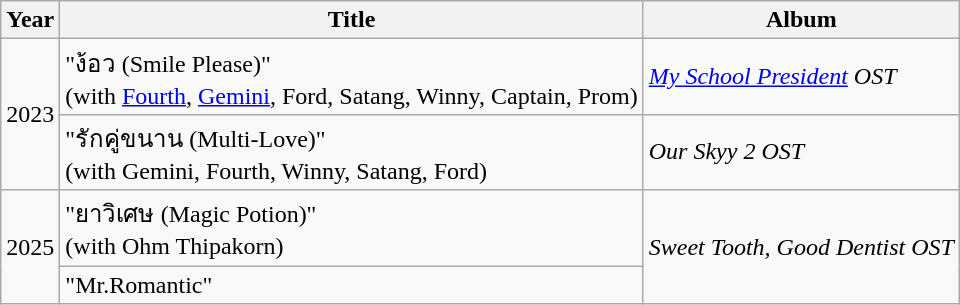<table class="wikitable">
<tr>
<th>Year</th>
<th>Title</th>
<th>Album</th>
</tr>
<tr>
<td rowspan="2">2023</td>
<td>"ง้อว (Smile Please)"<br><span>(with <a href='#'>Fourth</a>, <a href='#'>Gemini</a>, Ford, Satang, Winny, Captain, Prom)</span></td>
<td><em><a href='#'>My School President</a> OST</em></td>
</tr>
<tr>
<td>"รักคู่ขนาน (Multi-Love)"<br><span>(with Gemini, Fourth, Winny, Satang, Ford)</span></td>
<td><em>Our Skyy 2 OST</em></td>
</tr>
<tr>
<td rowspan="2">2025</td>
<td>"ยาวิเศษ (Magic Potion)"<br><span>(with Ohm Thipakorn)</span></td>
<td rowspan="2"><em>Sweet Tooth, Good Dentist OST</em></td>
</tr>
<tr>
<td>"Mr.Romantic"</td>
</tr>
</table>
